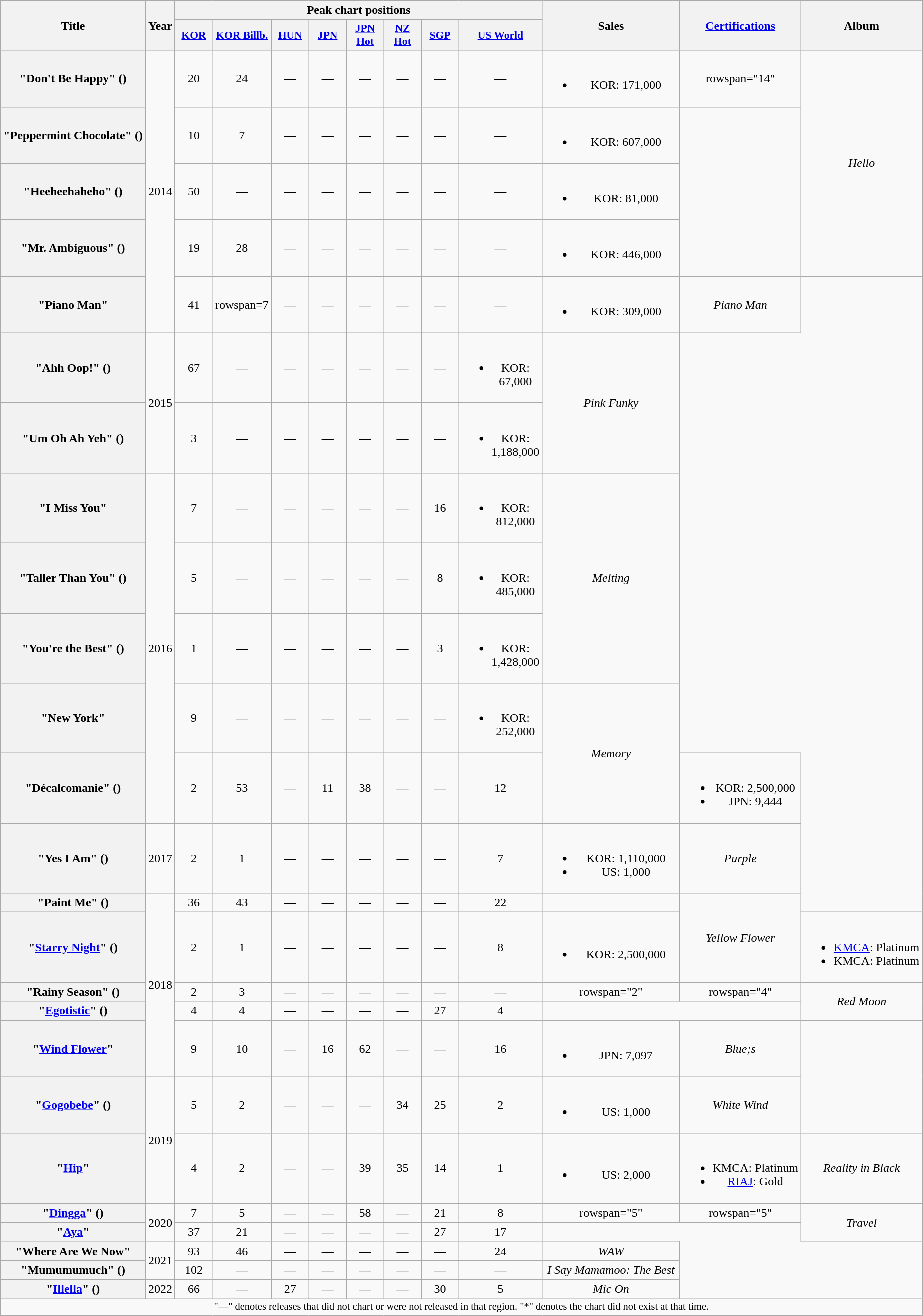<table class="wikitable plainrowheaders" style="text-align:center;">
<tr>
<th rowspan="2" scope="col">Title</th>
<th rowspan="2" scope="col">Year</th>
<th colspan="8" scope="col">Peak chart positions</th>
<th rowspan="2" scope="col" style="width:11em;">Sales<br></th>
<th rowspan="2" scope="col"><a href='#'>Certifications</a><br></th>
<th rowspan="2" scope="col">Album</th>
</tr>
<tr>
<th scope="col" style="width:3em;font-size:90%;"><a href='#'>KOR</a><br></th>
<th scope="col" style="width:3em;font-size:90%;"><a href='#'>KOR Billb.</a><br></th>
<th scope="col" style="width:3em;font-size:90%;"><a href='#'>HUN</a><br></th>
<th scope="col" style="width:3em;font-size:90%;"><a href='#'>JPN</a><br></th>
<th scope="col" style="width:3em;font-size:90%;"><a href='#'>JPN<br>Hot</a><br></th>
<th scope="col" style="width:3em;font-size:90%;"><a href='#'>NZ<br>Hot</a><br></th>
<th scope="col" style="width:3em;font-size:90%;"><a href='#'>SGP</a><br></th>
<th scope="col" style="width:3em;font-size:90%;"><a href='#'>US World</a><br></th>
</tr>
<tr>
<th scope="row">"Don't Be Happy" () <br> </th>
<td rowspan="5">2014</td>
<td>20</td>
<td>24</td>
<td>—</td>
<td>—</td>
<td>—</td>
<td>—</td>
<td>—</td>
<td>—</td>
<td><br><ul><li>KOR: 171,000</li></ul></td>
<td>rowspan="14" </td>
<td rowspan="4"><em>Hello</em></td>
</tr>
<tr>
<th scope="row">"Peppermint Chocolate" () <br> </th>
<td>10</td>
<td>7</td>
<td>—</td>
<td>—</td>
<td>—</td>
<td>—</td>
<td>—</td>
<td>—</td>
<td><br><ul><li>KOR: 607,000</li></ul></td>
</tr>
<tr>
<th scope="row">"Heeheehaheho" () <br> </th>
<td>50</td>
<td>—</td>
<td>—</td>
<td>—</td>
<td>—</td>
<td>—</td>
<td>—</td>
<td>—</td>
<td><br><ul><li>KOR: 81,000</li></ul></td>
</tr>
<tr>
<th scope="row">"Mr. Ambiguous" ()</th>
<td>19</td>
<td>28</td>
<td>—</td>
<td>—</td>
<td>—</td>
<td>—</td>
<td>—</td>
<td>—</td>
<td><br><ul><li>KOR: 446,000</li></ul></td>
</tr>
<tr>
<th scope="row">"Piano Man"</th>
<td>41</td>
<td>rowspan=7 </td>
<td>—</td>
<td>—</td>
<td>—</td>
<td>—</td>
<td>—</td>
<td>—</td>
<td><br><ul><li>KOR: 309,000</li></ul></td>
<td><em>Piano Man</em></td>
</tr>
<tr>
<th scope="row">"Ahh Oop!" () </th>
<td rowspan="2">2015</td>
<td>67</td>
<td>—</td>
<td>—</td>
<td>—</td>
<td>—</td>
<td>—</td>
<td>—</td>
<td><br><ul><li>KOR: 67,000</li></ul></td>
<td rowspan="2"><em>Pink Funky</em></td>
</tr>
<tr>
<th scope="row">"Um Oh Ah Yeh" ()</th>
<td>3</td>
<td>—</td>
<td>—</td>
<td>—</td>
<td>—</td>
<td>—</td>
<td>—</td>
<td><br><ul><li>KOR: 1,188,000</li></ul></td>
</tr>
<tr>
<th scope="row">"I Miss You"</th>
<td rowspan="5">2016</td>
<td>7</td>
<td>—</td>
<td>—</td>
<td>—</td>
<td>—</td>
<td>—</td>
<td>16</td>
<td><br><ul><li>KOR: 812,000</li></ul></td>
<td rowspan="3"><em>Melting</em></td>
</tr>
<tr>
<th scope="row">"Taller Than You" ()</th>
<td>5</td>
<td>—</td>
<td>—</td>
<td>—</td>
<td>—</td>
<td>—</td>
<td>8</td>
<td><br><ul><li>KOR: 485,000</li></ul></td>
</tr>
<tr>
<th scope= "row">"You're the Best" ()</th>
<td>1</td>
<td>—</td>
<td>—</td>
<td>—</td>
<td>—</td>
<td>—</td>
<td>3</td>
<td><br><ul><li>KOR: 1,428,000</li></ul></td>
</tr>
<tr>
<th scope="row">"New York"</th>
<td>9</td>
<td>—</td>
<td>—</td>
<td>—</td>
<td>—</td>
<td>—</td>
<td>—</td>
<td><br><ul><li>KOR: 252,000</li></ul></td>
<td rowspan="2"><em>Memory</em></td>
</tr>
<tr>
<th scope="row">"Décalcomanie" ()</th>
<td>2</td>
<td>53</td>
<td>—</td>
<td>11</td>
<td>38</td>
<td>—</td>
<td>—</td>
<td>12</td>
<td><br><ul><li>KOR: 2,500,000</li><li>JPN: 9,444 </li></ul></td>
</tr>
<tr>
<th scope="row">"Yes I Am" ()</th>
<td>2017</td>
<td>2</td>
<td>1</td>
<td>—</td>
<td>—</td>
<td>—</td>
<td>—</td>
<td>—</td>
<td>7</td>
<td><br><ul><li>KOR: 1,110,000</li><li>US: 1,000</li></ul></td>
<td><em>Purple</em></td>
</tr>
<tr>
<th scope="row">"Paint Me" ()</th>
<td rowspan="5">2018</td>
<td>36</td>
<td>43</td>
<td>—</td>
<td>—</td>
<td>—</td>
<td>—</td>
<td>—</td>
<td>22</td>
<td></td>
<td rowspan="2"><em>Yellow Flower</em></td>
</tr>
<tr>
<th scope="row">"<a href='#'>Starry Night</a>" ()</th>
<td>2</td>
<td>1</td>
<td>—</td>
<td>—</td>
<td>—</td>
<td>—</td>
<td>—</td>
<td>8</td>
<td><br><ul><li>KOR: 2,500,000</li></ul></td>
<td><br><ul><li><a href='#'>KMCA</a>: Platinum </li><li>KMCA: Platinum </li></ul></td>
</tr>
<tr>
<th scope="row">"Rainy Season" ()</th>
<td>2</td>
<td>3</td>
<td>—</td>
<td>—</td>
<td>—</td>
<td>—</td>
<td>—</td>
<td>—</td>
<td>rowspan="2" </td>
<td>rowspan="4" </td>
<td rowspan="2"><em>Red Moon</em></td>
</tr>
<tr>
<th scope="row">"<a href='#'>Egotistic</a>" ()</th>
<td>4</td>
<td>4</td>
<td>—</td>
<td>—</td>
<td>—</td>
<td>—</td>
<td>27</td>
<td>4</td>
</tr>
<tr>
<th scope="row">"<a href='#'>Wind Flower</a>"</th>
<td>9</td>
<td>10</td>
<td>—</td>
<td>16</td>
<td>62</td>
<td>—</td>
<td>—</td>
<td>16</td>
<td><br><ul><li>JPN: 7,097 </li></ul></td>
<td><em>Blue;s</em></td>
</tr>
<tr>
<th scope="row">"<a href='#'>Gogobebe</a>" ()</th>
<td rowspan="2">2019</td>
<td>5</td>
<td>2</td>
<td>—</td>
<td>—</td>
<td>—</td>
<td>34</td>
<td>25</td>
<td>2</td>
<td><br><ul><li>US: 1,000</li></ul></td>
<td><em>White Wind</em></td>
</tr>
<tr>
<th scope="row">"<a href='#'>Hip</a>"</th>
<td>4</td>
<td>2</td>
<td>—</td>
<td>—</td>
<td>39</td>
<td>35</td>
<td>14</td>
<td>1</td>
<td><br><ul><li>US: 2,000</li></ul></td>
<td><br><ul><li>KMCA: Platinum </li><li><a href='#'>RIAJ</a>: Gold</li></ul></td>
<td><em>Reality in Black</em></td>
</tr>
<tr>
<th scope="row">"<a href='#'>Dingga</a>" ()</th>
<td rowspan="2">2020</td>
<td>7</td>
<td>5</td>
<td>—</td>
<td>—</td>
<td>58</td>
<td>—</td>
<td>21</td>
<td>8</td>
<td>rowspan="5" </td>
<td>rowspan="5" </td>
<td rowspan="2"><em>Travel</em></td>
</tr>
<tr>
<th scope="row">"<a href='#'>Aya</a>"</th>
<td>37</td>
<td>21</td>
<td>—</td>
<td>—</td>
<td>—</td>
<td>—</td>
<td>27</td>
<td>17</td>
</tr>
<tr>
<th scope="row">"Where Are We Now"</th>
<td rowspan="2">2021</td>
<td>93</td>
<td>46</td>
<td>—</td>
<td>—</td>
<td>—</td>
<td>—</td>
<td>—</td>
<td>24</td>
<td><em>WAW</em></td>
</tr>
<tr>
<th scope="row">"Mumumumuch" ()</th>
<td>102</td>
<td>—</td>
<td>—</td>
<td>—</td>
<td>—</td>
<td>—</td>
<td>—</td>
<td>—</td>
<td><em>I Say Mamamoo: The Best</em></td>
</tr>
<tr>
<th scope="row">"<a href='#'>Illella</a>" ()</th>
<td>2022</td>
<td>66</td>
<td>—</td>
<td>27</td>
<td>—</td>
<td>—</td>
<td>—</td>
<td>30</td>
<td>5</td>
<td><em>Mic On</em></td>
</tr>
<tr>
<td colspan="13" style="font-size:85%">"—" denotes releases that did not chart or were not released in that region. "*" denotes the chart did not exist at that time.</td>
</tr>
</table>
